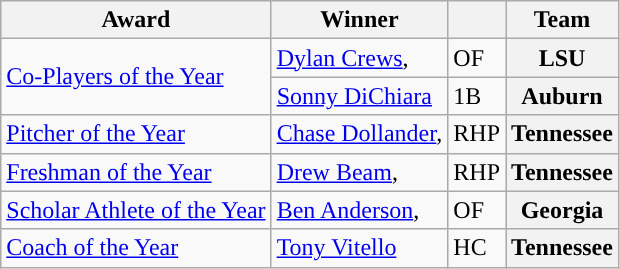<table class="wikitable" border="0">
<tr>
<th>Award</th>
<th>Winner</th>
<th></th>
<th>Team</th>
</tr>
<tr>
<td rowspan=2><a href='#'>Co-Players of the Year</a></td>
<td><a href='#'>Dylan Crews</a>, </td>
<td>OF</td>
<th>LSU</th>
</tr>
<tr>
<td><a href='#'>Sonny DiChiara</a> </td>
<td>1B</td>
<th>Auburn</th>
</tr>
<tr>
<td><a href='#'>Pitcher of the Year</a></td>
<td><a href='#'>Chase Dollander</a>, </td>
<td>RHP</td>
<th>Tennessee</th>
</tr>
<tr>
<td><a href='#'>Freshman of the Year</a></td>
<td><a href='#'>Drew Beam</a>, </td>
<td>RHP</td>
<th>Tennessee</th>
</tr>
<tr>
<td><a href='#'>Scholar Athlete of the Year</a></td>
<td><a href='#'>Ben Anderson</a>, </td>
<td>OF</td>
<th>Georgia</th>
</tr>
<tr>
<td><a href='#'>Coach of the Year</a></td>
<td><a href='#'>Tony Vitello</a></td>
<td>HC</td>
<th>Tennessee</th>
</tr>
</table>
